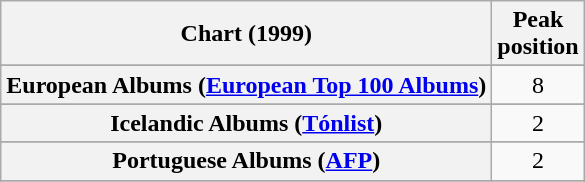<table class="wikitable sortable plainrowheaders" style="text-align:center">
<tr>
<th>Chart (1999)</th>
<th>Peak<br>position</th>
</tr>
<tr>
</tr>
<tr>
</tr>
<tr>
</tr>
<tr>
</tr>
<tr>
</tr>
<tr>
</tr>
<tr>
<th scope="row">European Albums (<a href='#'>European Top 100 Albums</a>)</th>
<td>8</td>
</tr>
<tr>
</tr>
<tr>
</tr>
<tr>
</tr>
<tr>
</tr>
<tr>
</tr>
<tr>
<th scope="row">Icelandic Albums (<a href='#'>Tónlist</a>)</th>
<td align="center">2</td>
</tr>
<tr>
</tr>
<tr>
</tr>
<tr>
</tr>
<tr>
</tr>
<tr>
<th scope="row">Portuguese Albums (<a href='#'>AFP</a>)</th>
<td align="center">2</td>
</tr>
<tr>
</tr>
<tr>
</tr>
<tr>
</tr>
<tr>
</tr>
<tr>
</tr>
<tr>
</tr>
<tr>
</tr>
</table>
